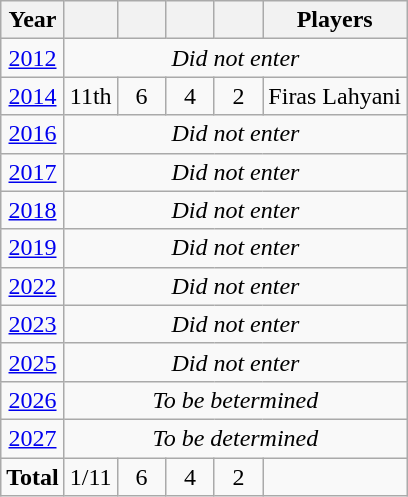<table class="wikitable" style="text-align: center;">
<tr>
<th>Year</th>
<th></th>
<th width=25px></th>
<th width=25px></th>
<th width=25px></th>
<th>Players</th>
</tr>
<tr>
<td> <a href='#'>2012</a></td>
<td colspan=5><em>Did not enter</em></td>
</tr>
<tr>
<td> <a href='#'>2014</a></td>
<td>11th</td>
<td>6</td>
<td>4</td>
<td>2</td>
<td align=left>Firas Lahyani</td>
</tr>
<tr>
<td> <a href='#'>2016</a></td>
<td colspan=5><em>Did not enter</em></td>
</tr>
<tr>
<td> <a href='#'>2017</a></td>
<td colspan=5><em>Did not enter</em></td>
</tr>
<tr>
<td> <a href='#'>2018</a></td>
<td colspan=5><em>Did not enter</em></td>
</tr>
<tr>
<td> <a href='#'>2019</a></td>
<td colspan=5><em>Did not enter</em></td>
</tr>
<tr>
<td> <a href='#'>2022</a></td>
<td colspan=5><em>Did not enter</em></td>
</tr>
<tr>
<td> <a href='#'>2023</a></td>
<td colspan=5><em>Did not enter</em></td>
</tr>
<tr>
<td> <a href='#'>2025</a></td>
<td colspan=5><em>Did not enter</em></td>
</tr>
<tr>
<td> <a href='#'>2026</a></td>
<td colspan=5><em>To be betermined</em></td>
</tr>
<tr>
<td> <a href='#'>2027</a></td>
<td colspan=5><em>To be determined</em></td>
</tr>
<tr>
<td><strong>Total</strong></td>
<td>1/11</td>
<td>6</td>
<td>4</td>
<td>2</td>
<td></td>
</tr>
</table>
